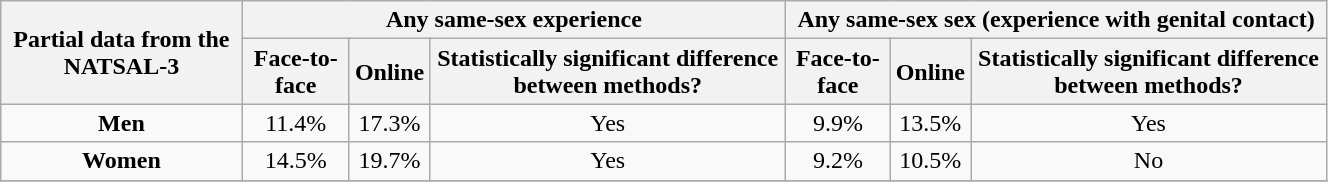<table class="wikitable sortable" border="1" style="text-align:center; width:70%">
<tr>
<th rowspan=2>Partial data from the NATSAL-3</th>
<th colspan=3>Any same-sex experience</th>
<th colspan=3>Any same-sex sex (experience with genital contact)</th>
</tr>
<tr>
<th>Face-to-face</th>
<th>Online</th>
<th>Statistically significant difference between methods?</th>
<th>Face-to-face</th>
<th>Online</th>
<th>Statistically significant difference between methods?</th>
</tr>
<tr>
<td><strong>Men</strong></td>
<td>11.4%</td>
<td>17.3%</td>
<td>Yes</td>
<td>9.9%</td>
<td>13.5%</td>
<td>Yes</td>
</tr>
<tr>
<td><strong>Women</strong></td>
<td>14.5%</td>
<td>19.7%</td>
<td>Yes</td>
<td>9.2%</td>
<td>10.5%</td>
<td>No</td>
</tr>
<tr>
</tr>
</table>
